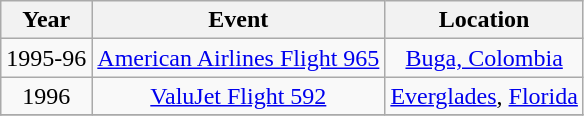<table class=wikitable style="text-align:center;">
<tr>
<th>Year</th>
<th>Event</th>
<th>Location</th>
</tr>
<tr>
<td>1995-96</td>
<td><a href='#'>American Airlines Flight 965</a></td>
<td><a href='#'>Buga, Colombia</a></td>
</tr>
<tr>
<td>1996</td>
<td><a href='#'>ValuJet Flight 592</a></td>
<td><a href='#'>Everglades</a>, <a href='#'>Florida</a></td>
</tr>
<tr>
</tr>
</table>
